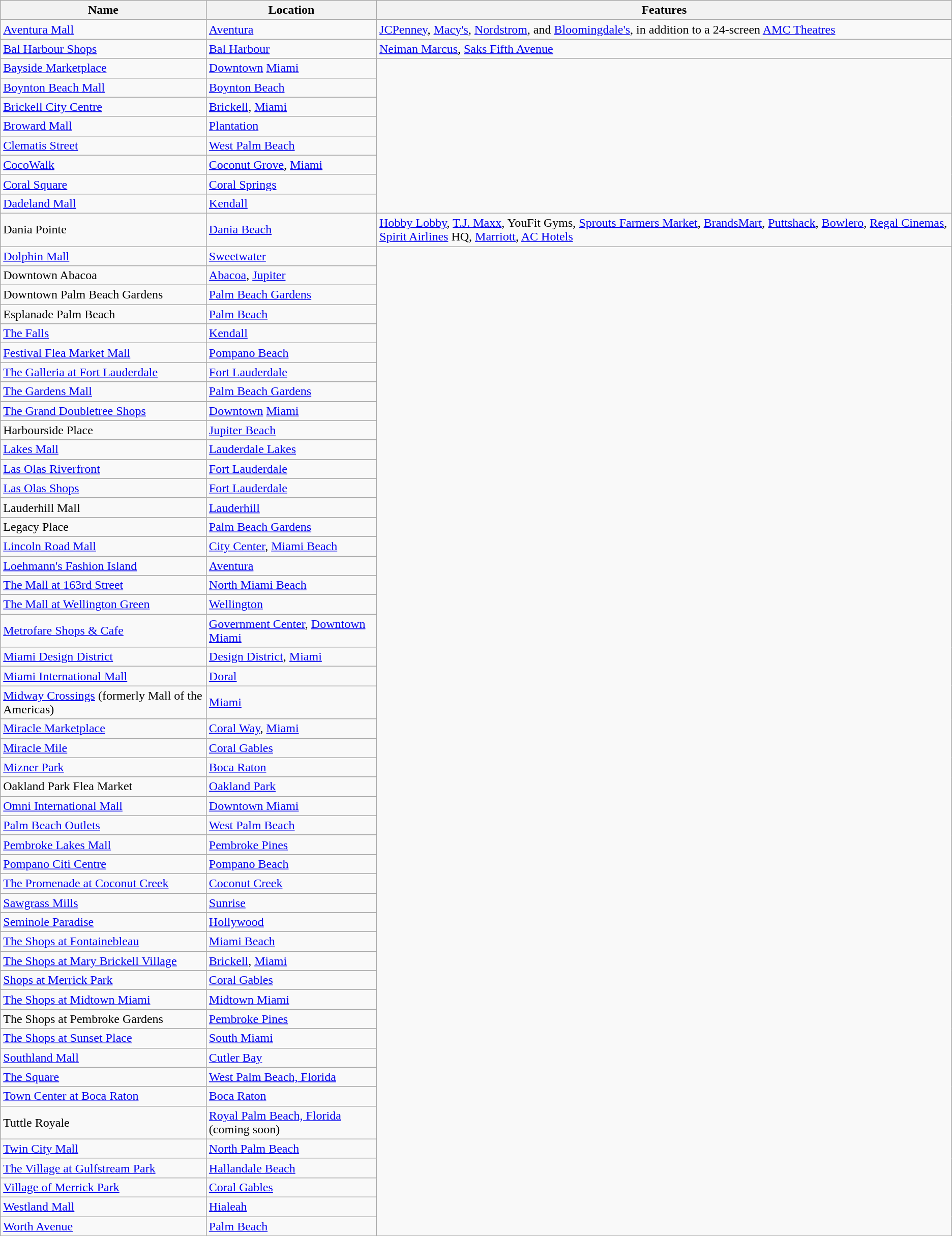<table class="wikitable sortable">
<tr>
<th>Name</th>
<th>Location</th>
<th>Features</th>
</tr>
<tr>
<td><a href='#'>Aventura Mall</a></td>
<td><a href='#'>Aventura</a></td>
<td><a href='#'>JCPenney</a>, <a href='#'>Macy's</a>, <a href='#'>Nordstrom</a>, and <a href='#'>Bloomingdale's</a>, in addition to a 24-screen <a href='#'>AMC Theatres</a></td>
</tr>
<tr>
<td><a href='#'>Bal Harbour Shops</a></td>
<td><a href='#'>Bal Harbour</a></td>
<td><a href='#'>Neiman Marcus</a>, <a href='#'>Saks Fifth Avenue</a></td>
</tr>
<tr>
<td><a href='#'>Bayside Marketplace</a></td>
<td><a href='#'>Downtown</a> <a href='#'>Miami</a></td>
</tr>
<tr>
<td><a href='#'>Boynton Beach Mall</a></td>
<td><a href='#'>Boynton Beach</a></td>
</tr>
<tr>
<td><a href='#'>Brickell City Centre</a></td>
<td><a href='#'>Brickell</a>, <a href='#'>Miami</a></td>
</tr>
<tr>
<td><a href='#'>Broward Mall</a></td>
<td><a href='#'>Plantation</a></td>
</tr>
<tr>
<td><a href='#'>Clematis Street</a></td>
<td><a href='#'>West Palm Beach</a></td>
</tr>
<tr>
<td><a href='#'>CocoWalk</a></td>
<td><a href='#'>Coconut Grove</a>, <a href='#'>Miami</a></td>
</tr>
<tr>
<td><a href='#'>Coral Square</a></td>
<td><a href='#'>Coral Springs</a></td>
</tr>
<tr>
<td><a href='#'>Dadeland Mall</a></td>
<td><a href='#'>Kendall</a></td>
</tr>
<tr>
<td>Dania Pointe</td>
<td><a href='#'>Dania Beach</a></td>
<td><a href='#'>Hobby Lobby</a>, <a href='#'>T.J. Maxx</a>, YouFit Gyms, <a href='#'>Sprouts Farmers Market</a>, <a href='#'>BrandsMart</a>, <a href='#'>Puttshack</a>, <a href='#'>Bowlero</a>, <a href='#'>Regal Cinemas</a>, <a href='#'>Spirit Airlines</a> HQ, <a href='#'>Marriott</a>, <a href='#'>AC Hotels</a></td>
</tr>
<tr>
<td><a href='#'>Dolphin Mall</a></td>
<td><a href='#'>Sweetwater</a></td>
</tr>
<tr>
<td>Downtown Abacoa</td>
<td><a href='#'>Abacoa</a>, <a href='#'>Jupiter</a></td>
</tr>
<tr>
<td>Downtown Palm Beach Gardens</td>
<td><a href='#'>Palm Beach Gardens</a></td>
</tr>
<tr>
<td>Esplanade Palm Beach</td>
<td><a href='#'>Palm Beach</a></td>
</tr>
<tr>
<td><a href='#'>The Falls</a></td>
<td><a href='#'>Kendall</a></td>
</tr>
<tr>
<td><a href='#'>Festival Flea Market Mall</a></td>
<td><a href='#'>Pompano Beach</a></td>
</tr>
<tr>
<td><a href='#'>The Galleria at Fort Lauderdale</a></td>
<td><a href='#'>Fort Lauderdale</a></td>
</tr>
<tr>
<td><a href='#'>The Gardens Mall</a></td>
<td><a href='#'>Palm Beach Gardens</a></td>
</tr>
<tr>
<td><a href='#'>The Grand Doubletree Shops</a></td>
<td><a href='#'>Downtown</a> <a href='#'>Miami</a></td>
</tr>
<tr>
<td>Harbourside Place</td>
<td><a href='#'>Jupiter Beach</a></td>
</tr>
<tr>
<td><a href='#'>Lakes Mall</a></td>
<td><a href='#'>Lauderdale Lakes</a></td>
</tr>
<tr>
<td><a href='#'>Las Olas Riverfront</a></td>
<td><a href='#'>Fort Lauderdale</a></td>
</tr>
<tr>
<td><a href='#'>Las Olas Shops</a></td>
<td><a href='#'>Fort Lauderdale</a></td>
</tr>
<tr>
<td>Lauderhill Mall</td>
<td><a href='#'>Lauderhill</a></td>
</tr>
<tr>
<td>Legacy Place</td>
<td><a href='#'>Palm Beach Gardens</a></td>
</tr>
<tr>
<td><a href='#'>Lincoln Road Mall</a></td>
<td><a href='#'>City Center</a>, <a href='#'>Miami Beach</a></td>
</tr>
<tr>
<td><a href='#'>Loehmann's Fashion Island</a></td>
<td><a href='#'>Aventura</a></td>
</tr>
<tr>
<td><a href='#'>The Mall at 163rd Street</a></td>
<td><a href='#'>North Miami Beach</a></td>
</tr>
<tr>
<td><a href='#'>The Mall at Wellington Green</a></td>
<td><a href='#'>Wellington</a></td>
</tr>
<tr>
<td><a href='#'>Metrofare Shops & Cafe</a></td>
<td><a href='#'>Government Center</a>, <a href='#'>Downtown</a> <a href='#'>Miami</a></td>
</tr>
<tr>
<td><a href='#'>Miami Design District</a></td>
<td><a href='#'>Design District</a>, <a href='#'>Miami</a></td>
</tr>
<tr>
<td><a href='#'>Miami International Mall</a></td>
<td><a href='#'>Doral</a></td>
</tr>
<tr>
<td><a href='#'>Midway Crossings</a> (formerly Mall of the Americas)</td>
<td><a href='#'>Miami</a></td>
</tr>
<tr>
<td><a href='#'>Miracle Marketplace</a></td>
<td><a href='#'>Coral Way</a>, <a href='#'>Miami</a></td>
</tr>
<tr>
<td><a href='#'>Miracle Mile</a></td>
<td><a href='#'>Coral Gables</a></td>
</tr>
<tr>
<td><a href='#'>Mizner Park</a></td>
<td><a href='#'>Boca Raton</a></td>
</tr>
<tr>
<td>Oakland Park Flea Market</td>
<td><a href='#'>Oakland Park</a></td>
</tr>
<tr>
<td><a href='#'>Omni International Mall</a></td>
<td><a href='#'>Downtown Miami</a></td>
</tr>
<tr>
<td><a href='#'>Palm Beach Outlets</a></td>
<td><a href='#'>West Palm Beach</a></td>
</tr>
<tr>
<td><a href='#'>Pembroke Lakes Mall</a></td>
<td><a href='#'>Pembroke Pines</a></td>
</tr>
<tr>
<td><a href='#'>Pompano Citi Centre</a></td>
<td><a href='#'>Pompano Beach</a></td>
</tr>
<tr>
<td><a href='#'>The Promenade at Coconut Creek</a></td>
<td><a href='#'>Coconut Creek</a></td>
</tr>
<tr>
<td><a href='#'>Sawgrass Mills</a></td>
<td><a href='#'>Sunrise</a></td>
</tr>
<tr>
<td><a href='#'>Seminole Paradise</a></td>
<td><a href='#'>Hollywood</a></td>
</tr>
<tr>
<td><a href='#'>The Shops at Fontainebleau</a></td>
<td><a href='#'>Miami Beach</a></td>
</tr>
<tr>
<td><a href='#'>The Shops at Mary Brickell Village</a></td>
<td><a href='#'>Brickell</a>, <a href='#'>Miami</a></td>
</tr>
<tr>
<td><a href='#'>Shops at Merrick Park</a></td>
<td><a href='#'>Coral Gables</a></td>
</tr>
<tr>
<td><a href='#'>The Shops at Midtown Miami</a></td>
<td><a href='#'>Midtown Miami</a></td>
</tr>
<tr>
<td>The Shops at Pembroke Gardens</td>
<td><a href='#'>Pembroke Pines</a></td>
</tr>
<tr>
<td><a href='#'>The Shops at Sunset Place</a></td>
<td><a href='#'>South Miami</a></td>
</tr>
<tr>
<td><a href='#'>Southland Mall</a></td>
<td><a href='#'>Cutler Bay</a></td>
</tr>
<tr>
<td><a href='#'>The Square</a></td>
<td><a href='#'>West Palm Beach, Florida</a></td>
</tr>
<tr>
<td><a href='#'>Town Center at Boca Raton</a></td>
<td><a href='#'>Boca Raton</a></td>
</tr>
<tr>
<td>Tuttle Royale</td>
<td><a href='#'>Royal Palm Beach, Florida</a> (coming soon)</td>
</tr>
<tr>
<td><a href='#'>Twin City Mall</a></td>
<td><a href='#'>North Palm Beach</a></td>
</tr>
<tr>
<td><a href='#'>The Village at Gulfstream Park</a></td>
<td><a href='#'>Hallandale Beach</a></td>
</tr>
<tr>
<td><a href='#'>Village of Merrick Park</a></td>
<td><a href='#'>Coral Gables</a></td>
</tr>
<tr>
<td><a href='#'>Westland Mall</a></td>
<td><a href='#'>Hialeah</a></td>
</tr>
<tr>
<td><a href='#'>Worth Avenue</a></td>
<td><a href='#'>Palm Beach</a></td>
</tr>
</table>
